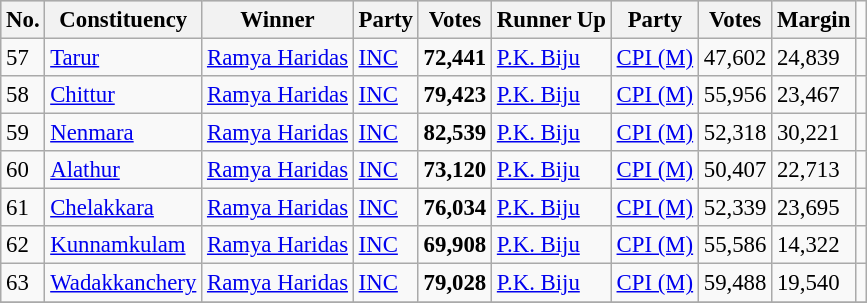<table class="wikitable sortable" style="font-size:95%;">
<tr style="background:#ccc; text-align:center;">
<th>No.</th>
<th>Constituency</th>
<th>Winner</th>
<th>Party</th>
<th>Votes</th>
<th>Runner Up</th>
<th>Party</th>
<th>Votes</th>
<th>Margin</th>
</tr>
<tr>
<td>57</td>
<td><a href='#'>Tarur</a></td>
<td><a href='#'>Ramya Haridas</a></td>
<td><a href='#'>INC</a></td>
<td><strong>72,441</strong></td>
<td><a href='#'>P.K. Biju</a></td>
<td><a href='#'>CPI (M)</a></td>
<td>47,602</td>
<td>24,839</td>
<td></td>
</tr>
<tr>
<td>58</td>
<td><a href='#'>Chittur</a></td>
<td><a href='#'>Ramya Haridas</a></td>
<td><a href='#'>INC</a></td>
<td><strong>79,423</strong></td>
<td><a href='#'>P.K. Biju</a></td>
<td><a href='#'>CPI (M)</a></td>
<td>55,956</td>
<td>23,467</td>
<td></td>
</tr>
<tr>
<td>59</td>
<td><a href='#'>Nenmara</a></td>
<td><a href='#'>Ramya Haridas</a></td>
<td><a href='#'>INC</a></td>
<td><strong>82,539</strong></td>
<td><a href='#'>P.K. Biju</a></td>
<td><a href='#'>CPI (M)</a></td>
<td>52,318</td>
<td>30,221</td>
<td></td>
</tr>
<tr>
<td>60</td>
<td><a href='#'>Alathur </a></td>
<td><a href='#'>Ramya Haridas</a></td>
<td><a href='#'>INC</a></td>
<td><strong>73,120</strong></td>
<td><a href='#'>P.K. Biju</a></td>
<td><a href='#'>CPI (M)</a></td>
<td>50,407</td>
<td>22,713</td>
<td></td>
</tr>
<tr>
<td>61</td>
<td><a href='#'>Chelakkara </a></td>
<td><a href='#'>Ramya Haridas</a></td>
<td><a href='#'>INC</a></td>
<td><strong>76,034</strong></td>
<td><a href='#'>P.K. Biju</a></td>
<td><a href='#'>CPI (M)</a></td>
<td>52,339</td>
<td>23,695</td>
<td></td>
</tr>
<tr>
<td>62</td>
<td><a href='#'>Kunnamkulam </a></td>
<td><a href='#'>Ramya Haridas</a></td>
<td><a href='#'>INC</a></td>
<td><strong>69,908</strong></td>
<td><a href='#'>P.K. Biju</a></td>
<td><a href='#'>CPI (M)</a></td>
<td>55,586</td>
<td>14,322</td>
<td></td>
</tr>
<tr>
<td>63</td>
<td><a href='#'>Wadakkanchery </a></td>
<td><a href='#'>Ramya Haridas</a></td>
<td><a href='#'>INC</a></td>
<td><strong>79,028</strong></td>
<td><a href='#'>P.K. Biju</a></td>
<td><a href='#'>CPI (M)</a></td>
<td>59,488</td>
<td>19,540</td>
<td></td>
</tr>
<tr>
</tr>
</table>
